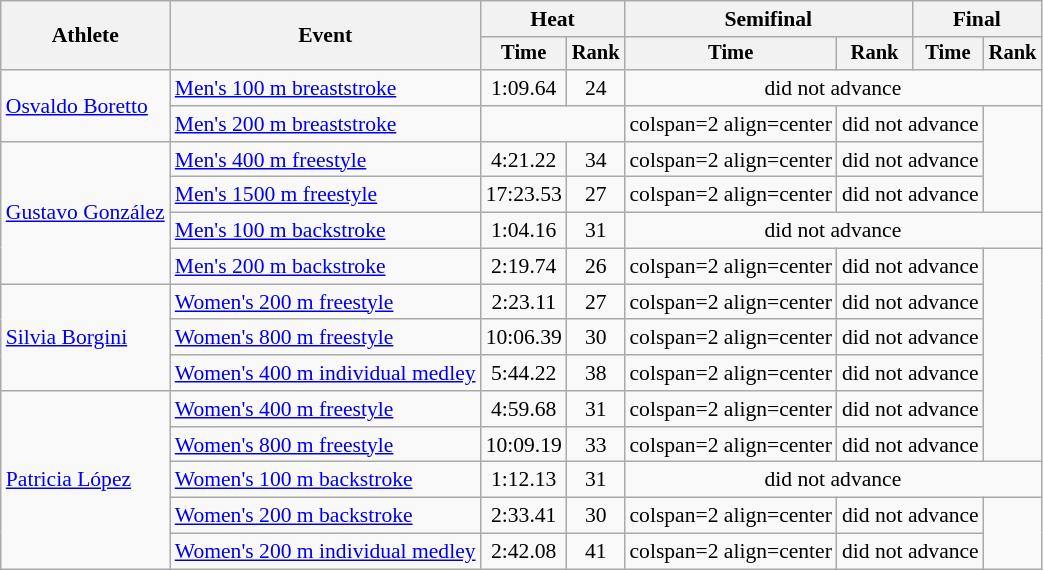<table class=wikitable style="font-size:90%">
<tr>
<th rowspan="2">Athlete</th>
<th rowspan="2">Event</th>
<th colspan="2">Heat</th>
<th colspan="2">Semifinal</th>
<th colspan="2">Final</th>
</tr>
<tr style="font-size:95%">
<th>Time</th>
<th>Rank</th>
<th>Time</th>
<th>Rank</th>
<th>Time</th>
<th>Rank</th>
</tr>
<tr>
<td rowspan="2"><a href='#'>Osvaldo Boretto</a></td>
<td><a href='#'>Men's 100 m breaststroke</a></td>
<td align="center">1:09.64</td>
<td align="center">24</td>
<td align="center" colspan=4>did not advance</td>
</tr>
<tr>
<td><a href='#'>Men's 200 m breaststroke</a></td>
<td align="center" colspan=2></td>
<td>colspan=2 align=center </td>
<td align=center colspan=2>did not advance</td>
</tr>
<tr>
<td rowspan="4"><a href='#'>Gustavo González</a></td>
<td><a href='#'>Men's 400 m freestyle</a></td>
<td align="center">4:21.22</td>
<td align="center">34</td>
<td>colspan=2 align=center </td>
<td align="center" colspan=2>did not advance</td>
</tr>
<tr>
<td><a href='#'>Men's 1500 m freestyle</a></td>
<td align="center">17:23.53</td>
<td align="center">27</td>
<td>colspan=2 align=center </td>
<td align="center" colspan=2>did not advance</td>
</tr>
<tr>
<td><a href='#'>Men's 100 m backstroke</a></td>
<td align="center">1:04.16</td>
<td align="center">31</td>
<td align="center" colspan=4>did not advance</td>
</tr>
<tr>
<td><a href='#'>Men's 200 m backstroke</a></td>
<td align="center">2:19.74</td>
<td align="center">26</td>
<td>colspan=2 align=center </td>
<td align="center" colspan=2>did not advance</td>
</tr>
<tr>
<td rowspan="3"><a href='#'>Silvia Borgini</a></td>
<td><a href='#'>Women's 200 m freestyle</a></td>
<td align="center">2:23.11</td>
<td align="center">27</td>
<td>colspan=2 align=center </td>
<td align="center" colspan=2>did not advance</td>
</tr>
<tr>
<td><a href='#'>Women's 800 m freestyle</a></td>
<td align="center">10:06.39</td>
<td align="center">30</td>
<td>colspan=2 align=center </td>
<td align="center" colspan=2>did not advance</td>
</tr>
<tr>
<td><a href='#'>Women's 400 m individual medley</a></td>
<td align="center">5:44.22</td>
<td align="center">38</td>
<td>colspan=2 align=center </td>
<td align="center" colspan=2>did not advance</td>
</tr>
<tr>
<td rowspan="5"><a href='#'>Patricia López</a></td>
<td><a href='#'>Women's 400 m freestyle</a></td>
<td align="center">4:59.68</td>
<td align="center">31</td>
<td>colspan=2 align=center </td>
<td align="center" colspan=2>did not advance</td>
</tr>
<tr>
<td><a href='#'>Women's 800 m freestyle</a></td>
<td align="center">10:09.19</td>
<td align="center">33</td>
<td>colspan=2 align=center </td>
<td align="center" colspan=2>did not advance</td>
</tr>
<tr>
<td><a href='#'>Women's 100 m backstroke</a></td>
<td align="center">1:12.13</td>
<td align="center">31</td>
<td align="center" colspan=4>did not advance</td>
</tr>
<tr>
<td><a href='#'>Women's 200 m backstroke</a></td>
<td align="center">2:33.41</td>
<td align="center">30</td>
<td>colspan=2 align=center </td>
<td align="center" colspan=2>did not advance</td>
</tr>
<tr>
<td><a href='#'>Women's 200 m individual medley</a></td>
<td align="center">2:42.08</td>
<td align="center">41</td>
<td>colspan=2 align=center </td>
<td align="center" colspan=2>did not advance</td>
</tr>
</table>
